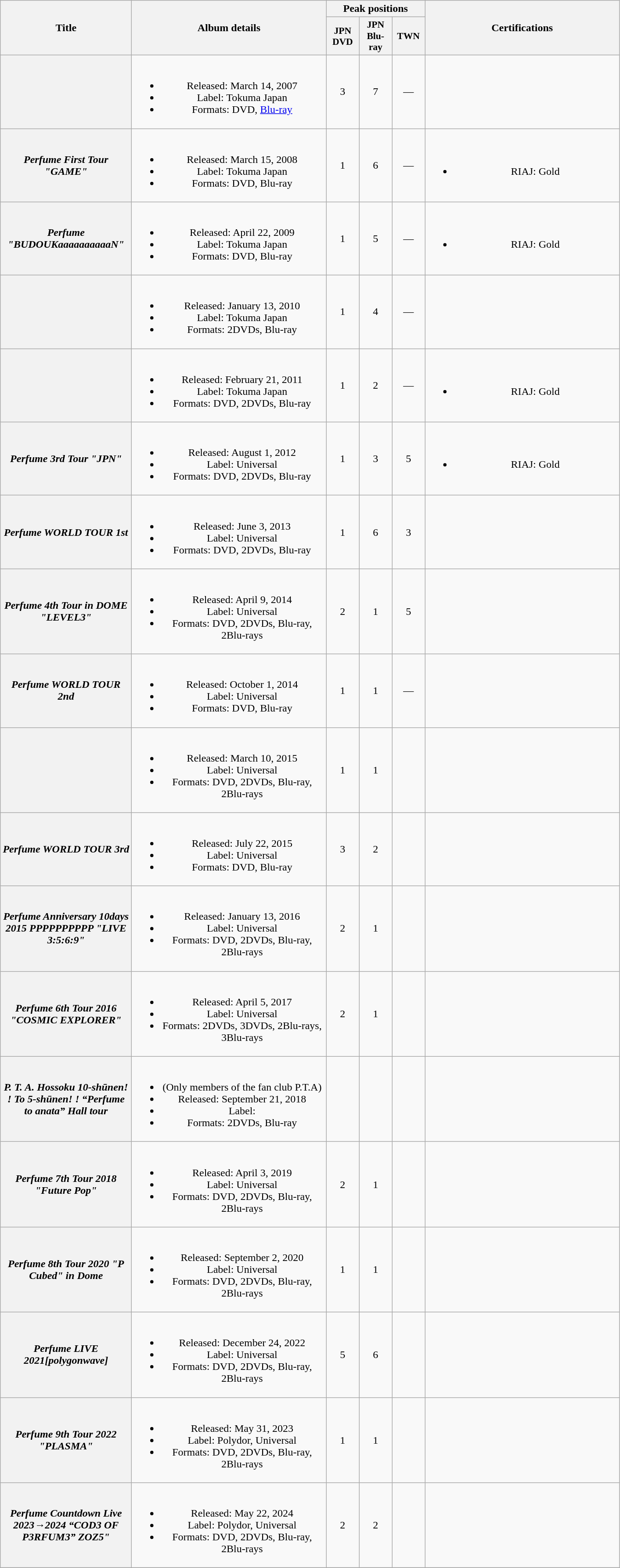<table class="wikitable plainrowheaders" style="text-align:center;">
<tr>
<th style="width:12em;" rowspan="2">Title</th>
<th style="width:18em;" rowspan="2">Album details</th>
<th colspan="3">Peak positions</th>
<th style="width:18em;" rowspan="2">Certifications</th>
</tr>
<tr>
<th scope="col" style="width:3em;font-size:90%;">JPN DVD<br></th>
<th scope="col" style="width:3em;font-size:90%;">JPN Blu-ray<br></th>
<th scope="col" style="width:3em;font-size:90%;">TWN<br></th>
</tr>
<tr>
<th scope="row"></th>
<td><br><ul><li>Released: March 14, 2007 </li><li>Label: Tokuma Japan</li><li>Formats: DVD, <a href='#'>Blu-ray</a></li></ul></td>
<td>3</td>
<td>7</td>
<td>—</td>
<td></td>
</tr>
<tr>
<th scope="row"><em>Perfume First Tour "GAME"</em></th>
<td><br><ul><li>Released: March 15, 2008 </li><li>Label: Tokuma Japan</li><li>Formats: DVD, Blu-ray</li></ul></td>
<td>1</td>
<td>6</td>
<td>—</td>
<td><br><ul><li>RIAJ: Gold</li></ul></td>
</tr>
<tr>
<th scope="row"><em>Perfume "BUDOUKaaaaaaaaaaN"</em></th>
<td><br><ul><li>Released: April 22, 2009 </li><li>Label: Tokuma Japan</li><li>Formats: DVD, Blu-ray</li></ul></td>
<td>1</td>
<td>5</td>
<td>—</td>
<td><br><ul><li>RIAJ: Gold</li></ul></td>
</tr>
<tr>
<th scope="row"></th>
<td><br><ul><li>Released: January 13, 2010 </li><li>Label: Tokuma Japan</li><li>Formats: 2DVDs, Blu-ray</li></ul></td>
<td>1</td>
<td>4</td>
<td>—</td>
<td></td>
</tr>
<tr>
<th scope="row"></th>
<td><br><ul><li>Released: February 21, 2011 </li><li>Label: Tokuma Japan</li><li>Formats: DVD, 2DVDs, Blu-ray</li></ul></td>
<td>1</td>
<td>2</td>
<td>—</td>
<td><br><ul><li>RIAJ: Gold</li></ul></td>
</tr>
<tr>
<th scope="row"><em>Perfume 3rd Tour "JPN"</em></th>
<td><br><ul><li>Released: August 1, 2012 </li><li>Label: Universal</li><li>Formats: DVD, 2DVDs, Blu-ray</li></ul></td>
<td>1</td>
<td>3</td>
<td>5</td>
<td><br><ul><li>RIAJ: Gold</li></ul></td>
</tr>
<tr>
<th scope="row"><em>Perfume WORLD TOUR 1st</em></th>
<td><br><ul><li>Released: June 3, 2013 </li><li>Label: Universal</li><li>Formats: DVD, 2DVDs, Blu-ray</li></ul></td>
<td>1</td>
<td>6</td>
<td>3</td>
<td></td>
</tr>
<tr>
<th scope="row"><em>Perfume 4th Tour in DOME "LEVEL3"</em></th>
<td><br><ul><li>Released: April 9, 2014 </li><li>Label: Universal</li><li>Formats: DVD, 2DVDs, Blu-ray, 2Blu-rays</li></ul></td>
<td>2</td>
<td>1</td>
<td>5</td>
<td></td>
</tr>
<tr>
<th scope="row"><em>Perfume WORLD TOUR 2nd</em></th>
<td><br><ul><li>Released: October 1, 2014 </li><li>Label: Universal</li><li>Formats: DVD, Blu-ray</li></ul></td>
<td>1</td>
<td>1</td>
<td>—</td>
<td></td>
</tr>
<tr>
<th scope="row"></th>
<td><br><ul><li>Released: March 10, 2015 </li><li>Label: Universal</li><li>Formats: DVD, 2DVDs, Blu-ray, 2Blu-rays</li></ul></td>
<td>1</td>
<td>1</td>
<td></td>
<td></td>
</tr>
<tr>
<th scope="row"><em>Perfume WORLD TOUR 3rd</em></th>
<td><br><ul><li>Released: July 22, 2015 </li><li>Label: Universal</li><li>Formats: DVD, Blu-ray</li></ul></td>
<td>3</td>
<td>2</td>
<td></td>
<td></td>
</tr>
<tr>
<th scope="row"><em>Perfume Anniversary 10days 2015 PPPPPPPPPP "LIVE 3:5:6:9"</em></th>
<td><br><ul><li>Released: January 13, 2016 </li><li>Label: Universal</li><li>Formats: DVD, 2DVDs, Blu-ray, 2Blu-rays</li></ul></td>
<td>2</td>
<td>1</td>
<td></td>
<td></td>
</tr>
<tr>
<th scope="row"><em>Perfume 6th Tour 2016 "COSMIC EXPLORER"</em></th>
<td><br><ul><li>Released: April 5, 2017 </li><li>Label: Universal</li><li>Formats: 2DVDs, 3DVDs, 2Blu-rays, 3Blu-rays</li></ul></td>
<td>2</td>
<td>1</td>
<td></td>
<td></td>
</tr>
<tr>
<th scope="row"><em>P. T. A. Hossoku 10-shūnen! ! To 5-shūnen! ! “Perfume to anata” Hall tour</em></th>
<td><br><ul><li>(Only members of the fan club P.T.A)</li><li>Released: September 21, 2018 </li><li>Label:</li><li>Formats: 2DVDs, Blu-ray</li></ul></td>
<td></td>
<td></td>
<td></td>
</tr>
<tr>
<th scope="row"><em>Perfume 7th Tour 2018 "Future Pop"</em></th>
<td><br><ul><li>Released: April 3, 2019 </li><li>Label: Universal</li><li>Formats: DVD, 2DVDs, Blu-ray, 2Blu-rays</li></ul></td>
<td>2</td>
<td>1</td>
<td></td>
<td></td>
</tr>
<tr>
<th scope="row"><em>Perfume 8th Tour 2020 "P Cubed" in Dome</em></th>
<td><br><ul><li>Released: September 2, 2020 </li><li>Label: Universal</li><li>Formats: DVD, 2DVDs, Blu-ray, 2Blu-rays</li></ul></td>
<td>1</td>
<td>1</td>
<td></td>
<td></td>
</tr>
<tr>
<th scope="row"><em>Perfume LIVE 2021[polygonwave]</em></th>
<td><br><ul><li>Released: December 24, 2022 </li><li>Label: Universal</li><li>Formats: DVD, 2DVDs, Blu-ray, 2Blu-rays</li></ul></td>
<td>5</td>
<td>6</td>
<td></td>
<td></td>
</tr>
<tr>
<th scope="row"><em>Perfume 9th Tour 2022 "PLASMA"</em></th>
<td><br><ul><li>Released: May 31, 2023 </li><li>Label: Polydor, Universal</li><li>Formats: DVD, 2DVDs, Blu-ray, 2Blu-rays</li></ul></td>
<td>1</td>
<td>1</td>
<td></td>
<td></td>
</tr>
<tr>
<th scope="row"><em>Perfume Countdown Live 2023→2024 “COD3 OF P3RFUM3” ZOZ5"</em></th>
<td><br><ul><li>Released: May 22, 2024 </li><li>Label: Polydor, Universal</li><li>Formats: DVD, 2DVDs, Blu-ray, 2Blu-rays</li></ul></td>
<td>2</td>
<td>2</td>
<td></td>
<td></td>
</tr>
<tr>
</tr>
</table>
